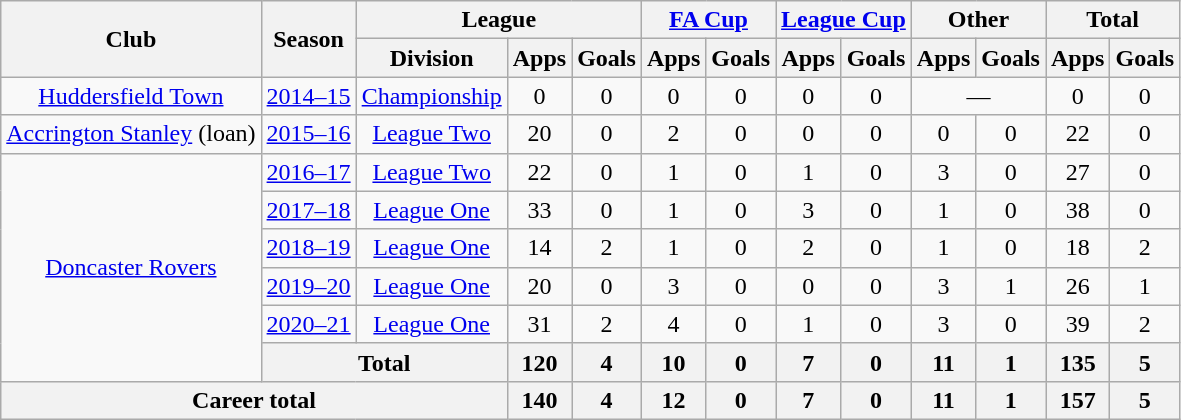<table class="wikitable" style="text-align: center">
<tr>
<th rowspan=2>Club</th>
<th rowspan=2>Season</th>
<th colspan=3>League</th>
<th colspan=2><a href='#'>FA Cup</a></th>
<th colspan=2><a href='#'>League Cup</a></th>
<th colspan=2>Other</th>
<th colspan=3>Total</th>
</tr>
<tr>
<th>Division</th>
<th>Apps</th>
<th>Goals</th>
<th>Apps</th>
<th>Goals</th>
<th>Apps</th>
<th>Goals</th>
<th>Apps</th>
<th>Goals</th>
<th>Apps</th>
<th>Goals</th>
</tr>
<tr>
<td><a href='#'>Huddersfield Town</a></td>
<td><a href='#'>2014–15</a></td>
<td><a href='#'>Championship</a></td>
<td>0</td>
<td>0</td>
<td>0</td>
<td>0</td>
<td>0</td>
<td>0</td>
<td colspan="2">—</td>
<td>0</td>
<td>0</td>
</tr>
<tr>
<td><a href='#'>Accrington Stanley</a> (loan)</td>
<td><a href='#'>2015–16</a></td>
<td><a href='#'>League Two</a></td>
<td>20</td>
<td>0</td>
<td>2</td>
<td>0</td>
<td>0</td>
<td>0</td>
<td>0</td>
<td>0</td>
<td>22</td>
<td>0</td>
</tr>
<tr>
<td rowspan="6" valign="center"><a href='#'>Doncaster Rovers</a></td>
<td><a href='#'>2016–17</a></td>
<td><a href='#'>League Two</a></td>
<td>22</td>
<td>0</td>
<td>1</td>
<td>0</td>
<td>1</td>
<td>0</td>
<td>3</td>
<td>0</td>
<td>27</td>
<td>0</td>
</tr>
<tr>
<td><a href='#'>2017–18</a></td>
<td><a href='#'>League One</a></td>
<td>33</td>
<td>0</td>
<td>1</td>
<td>0</td>
<td>3</td>
<td>0</td>
<td>1</td>
<td>0</td>
<td>38</td>
<td>0</td>
</tr>
<tr>
<td><a href='#'>2018–19</a></td>
<td><a href='#'>League One</a></td>
<td>14</td>
<td>2</td>
<td>1</td>
<td>0</td>
<td>2</td>
<td>0</td>
<td>1</td>
<td>0</td>
<td>18</td>
<td>2</td>
</tr>
<tr>
<td><a href='#'>2019–20</a></td>
<td><a href='#'>League One</a></td>
<td>20</td>
<td>0</td>
<td>3</td>
<td>0</td>
<td>0</td>
<td>0</td>
<td>3</td>
<td>1</td>
<td>26</td>
<td>1</td>
</tr>
<tr>
<td><a href='#'>2020–21</a></td>
<td><a href='#'>League One</a></td>
<td>31</td>
<td>2</td>
<td>4</td>
<td>0</td>
<td>1</td>
<td>0</td>
<td>3</td>
<td>0</td>
<td>39</td>
<td>2</td>
</tr>
<tr>
<th colspan=2>Total</th>
<th>120</th>
<th>4</th>
<th>10</th>
<th>0</th>
<th>7</th>
<th>0</th>
<th>11</th>
<th>1</th>
<th>135</th>
<th>5</th>
</tr>
<tr>
<th colspan=3>Career total</th>
<th>140</th>
<th>4</th>
<th>12</th>
<th>0</th>
<th>7</th>
<th>0</th>
<th>11</th>
<th>1</th>
<th>157</th>
<th>5</th>
</tr>
</table>
